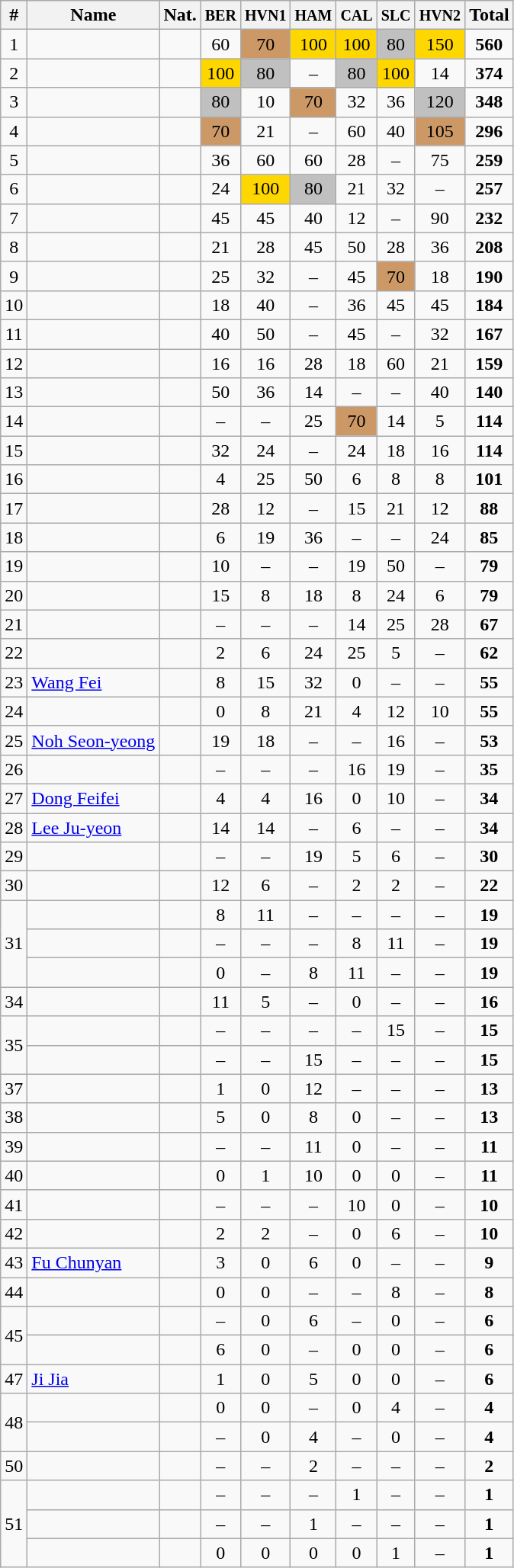<table class="wikitable sortable" style="text-align:center;">
<tr>
<th>#</th>
<th>Name</th>
<th>Nat.</th>
<th><small>BER</small></th>
<th><small>HVN1</small></th>
<th><small>HAM</small></th>
<th><small>CAL</small></th>
<th><small>SLC</small></th>
<th><small>HVN2</small></th>
<th>Total</th>
</tr>
<tr>
<td>1</td>
<td align=left></td>
<td></td>
<td>60</td>
<td bgcolor=CC9966>70</td>
<td bgcolor="gold">100</td>
<td bgcolor="gold">100</td>
<td bgcolor="silver">80</td>
<td bgcolor="gold">150</td>
<td><strong>560</strong></td>
</tr>
<tr>
<td>2</td>
<td align=left></td>
<td></td>
<td bgcolor="gold">100</td>
<td bgcolor="silver">80</td>
<td>–</td>
<td bgcolor="silver">80</td>
<td bgcolor="gold">100</td>
<td>14</td>
<td><strong>374</strong></td>
</tr>
<tr>
<td>3</td>
<td align=left></td>
<td></td>
<td bgcolor="silver">80</td>
<td>10</td>
<td bgcolor=CC9966>70</td>
<td>32</td>
<td>36</td>
<td bgcolor="silver">120</td>
<td><strong>348</strong></td>
</tr>
<tr>
<td>4</td>
<td align=left></td>
<td></td>
<td bgcolor=CC9966>70</td>
<td>21</td>
<td>–</td>
<td>60</td>
<td>40</td>
<td bgcolor=CC9966>105</td>
<td><strong>296</strong></td>
</tr>
<tr>
<td>5</td>
<td align=left></td>
<td></td>
<td>36</td>
<td>60</td>
<td>60</td>
<td>28</td>
<td>–</td>
<td>75</td>
<td><strong>259</strong></td>
</tr>
<tr>
<td>6</td>
<td align=left></td>
<td></td>
<td>24</td>
<td bgcolor="gold">100</td>
<td bgcolor="silver">80</td>
<td>21</td>
<td>32</td>
<td>–</td>
<td><strong>257</strong></td>
</tr>
<tr>
<td>7</td>
<td align=left></td>
<td></td>
<td>45</td>
<td>45</td>
<td>40</td>
<td>12</td>
<td>–</td>
<td>90</td>
<td><strong>232</strong></td>
</tr>
<tr>
<td>8</td>
<td align=left></td>
<td></td>
<td>21</td>
<td>28</td>
<td>45</td>
<td>50</td>
<td>28</td>
<td>36</td>
<td><strong>208</strong></td>
</tr>
<tr>
<td>9</td>
<td align=left></td>
<td></td>
<td>25</td>
<td>32</td>
<td>–</td>
<td>45</td>
<td bgcolor=CC9966>70</td>
<td>18</td>
<td><strong>190</strong></td>
</tr>
<tr>
<td>10</td>
<td align=left></td>
<td></td>
<td>18</td>
<td>40</td>
<td>–</td>
<td>36</td>
<td>45</td>
<td>45</td>
<td><strong>184</strong></td>
</tr>
<tr>
<td>11</td>
<td align=left></td>
<td></td>
<td>40</td>
<td>50</td>
<td>–</td>
<td>45</td>
<td>–</td>
<td>32</td>
<td><strong>167</strong></td>
</tr>
<tr>
<td>12</td>
<td align=left></td>
<td></td>
<td>16</td>
<td>16</td>
<td>28</td>
<td>18</td>
<td>60</td>
<td>21</td>
<td><strong>159</strong></td>
</tr>
<tr>
<td>13</td>
<td align=left></td>
<td></td>
<td>50</td>
<td>36</td>
<td>14</td>
<td>–</td>
<td>–</td>
<td>40</td>
<td><strong>140</strong></td>
</tr>
<tr>
<td>14</td>
<td align=left></td>
<td></td>
<td>–</td>
<td>–</td>
<td>25</td>
<td bgcolor=CC9966>70</td>
<td>14</td>
<td>5</td>
<td><strong>114</strong></td>
</tr>
<tr>
<td>15</td>
<td align=left></td>
<td></td>
<td>32</td>
<td>24</td>
<td>–</td>
<td>24</td>
<td>18</td>
<td>16</td>
<td><strong>114</strong></td>
</tr>
<tr>
<td>16</td>
<td align=left></td>
<td></td>
<td>4</td>
<td>25</td>
<td>50</td>
<td>6</td>
<td>8</td>
<td>8</td>
<td><strong>101</strong></td>
</tr>
<tr>
<td>17</td>
<td align=left></td>
<td></td>
<td>28</td>
<td>12</td>
<td>–</td>
<td>15</td>
<td>21</td>
<td>12</td>
<td><strong>88</strong></td>
</tr>
<tr>
<td>18</td>
<td align=left></td>
<td></td>
<td>6</td>
<td>19</td>
<td>36</td>
<td>–</td>
<td>–</td>
<td>24</td>
<td><strong>85</strong></td>
</tr>
<tr>
<td>19</td>
<td align=left></td>
<td></td>
<td>10</td>
<td>–</td>
<td>–</td>
<td>19</td>
<td>50</td>
<td>–</td>
<td><strong>79</strong></td>
</tr>
<tr>
<td>20</td>
<td align=left></td>
<td></td>
<td>15</td>
<td>8</td>
<td>18</td>
<td>8</td>
<td>24</td>
<td>6</td>
<td><strong>79</strong></td>
</tr>
<tr>
<td>21</td>
<td align=left></td>
<td></td>
<td>–</td>
<td>–</td>
<td>–</td>
<td>14</td>
<td>25</td>
<td>28</td>
<td><strong>67</strong></td>
</tr>
<tr>
<td>22</td>
<td align=left></td>
<td></td>
<td>2</td>
<td>6</td>
<td>24</td>
<td>25</td>
<td>5</td>
<td>–</td>
<td><strong>62</strong></td>
</tr>
<tr>
<td>23</td>
<td align=left><a href='#'>Wang Fei</a></td>
<td></td>
<td>8</td>
<td>15</td>
<td>32</td>
<td>0</td>
<td>–</td>
<td>–</td>
<td><strong>55</strong></td>
</tr>
<tr>
<td>24</td>
<td align=left></td>
<td></td>
<td>0</td>
<td>8</td>
<td>21</td>
<td>4</td>
<td>12</td>
<td>10</td>
<td><strong>55</strong></td>
</tr>
<tr>
<td>25</td>
<td align=left><a href='#'>Noh Seon-yeong</a></td>
<td></td>
<td>19</td>
<td>18</td>
<td>–</td>
<td>–</td>
<td>16</td>
<td>–</td>
<td><strong>53</strong></td>
</tr>
<tr>
<td>26</td>
<td align=left></td>
<td></td>
<td>–</td>
<td>–</td>
<td>–</td>
<td>16</td>
<td>19</td>
<td>–</td>
<td><strong>35</strong></td>
</tr>
<tr>
<td>27</td>
<td align=left><a href='#'>Dong Feifei</a></td>
<td></td>
<td>4</td>
<td>4</td>
<td>16</td>
<td>0</td>
<td>10</td>
<td>–</td>
<td><strong>34</strong></td>
</tr>
<tr>
<td>28</td>
<td align=left><a href='#'>Lee Ju-yeon</a></td>
<td></td>
<td>14</td>
<td>14</td>
<td>–</td>
<td>6</td>
<td>–</td>
<td>–</td>
<td><strong>34</strong></td>
</tr>
<tr>
<td>29</td>
<td align=left></td>
<td></td>
<td>–</td>
<td>–</td>
<td>19</td>
<td>5</td>
<td>6</td>
<td>–</td>
<td><strong>30</strong></td>
</tr>
<tr>
<td>30</td>
<td align=left></td>
<td></td>
<td>12</td>
<td>6</td>
<td>–</td>
<td>2</td>
<td>2</td>
<td>–</td>
<td><strong>22</strong></td>
</tr>
<tr>
<td rowspan=3>31</td>
<td align=left></td>
<td></td>
<td>8</td>
<td>11</td>
<td>–</td>
<td>–</td>
<td>–</td>
<td>–</td>
<td><strong>19</strong></td>
</tr>
<tr>
<td align=left></td>
<td></td>
<td>–</td>
<td>–</td>
<td>–</td>
<td>8</td>
<td>11</td>
<td>–</td>
<td><strong>19</strong></td>
</tr>
<tr>
<td align=left></td>
<td></td>
<td>0</td>
<td>–</td>
<td>8</td>
<td>11</td>
<td>–</td>
<td>–</td>
<td><strong>19</strong></td>
</tr>
<tr>
<td>34</td>
<td align=left></td>
<td></td>
<td>11</td>
<td>5</td>
<td>–</td>
<td>0</td>
<td>–</td>
<td>–</td>
<td><strong>16</strong></td>
</tr>
<tr>
<td rowspan=2>35</td>
<td align=left></td>
<td></td>
<td>–</td>
<td>–</td>
<td>–</td>
<td>–</td>
<td>15</td>
<td>–</td>
<td><strong>15</strong></td>
</tr>
<tr>
<td align=left></td>
<td></td>
<td>–</td>
<td>–</td>
<td>15</td>
<td>–</td>
<td>–</td>
<td>–</td>
<td><strong>15</strong></td>
</tr>
<tr>
<td>37</td>
<td align=left></td>
<td></td>
<td>1</td>
<td>0</td>
<td>12</td>
<td>–</td>
<td>–</td>
<td>–</td>
<td><strong>13</strong></td>
</tr>
<tr>
<td>38</td>
<td align=left></td>
<td></td>
<td>5</td>
<td>0</td>
<td>8</td>
<td>0</td>
<td>–</td>
<td>–</td>
<td><strong>13</strong></td>
</tr>
<tr>
<td>39</td>
<td align=left></td>
<td></td>
<td>–</td>
<td>–</td>
<td>11</td>
<td>0</td>
<td>–</td>
<td>–</td>
<td><strong>11</strong></td>
</tr>
<tr>
<td>40</td>
<td align=left></td>
<td></td>
<td>0</td>
<td>1</td>
<td>10</td>
<td>0</td>
<td>0</td>
<td>–</td>
<td><strong>11</strong></td>
</tr>
<tr>
<td>41</td>
<td align=left></td>
<td></td>
<td>–</td>
<td>–</td>
<td>–</td>
<td>10</td>
<td>0</td>
<td>–</td>
<td><strong>10</strong></td>
</tr>
<tr>
<td>42</td>
<td align=left></td>
<td></td>
<td>2</td>
<td>2</td>
<td>–</td>
<td>0</td>
<td>6</td>
<td>–</td>
<td><strong>10</strong></td>
</tr>
<tr>
<td>43</td>
<td align=left><a href='#'>Fu Chunyan</a></td>
<td></td>
<td>3</td>
<td>0</td>
<td>6</td>
<td>0</td>
<td>–</td>
<td>–</td>
<td><strong>9</strong></td>
</tr>
<tr>
<td>44</td>
<td align=left></td>
<td></td>
<td>0</td>
<td>0</td>
<td>–</td>
<td>–</td>
<td>8</td>
<td>–</td>
<td><strong>8</strong></td>
</tr>
<tr>
<td rowspan=2>45</td>
<td align=left></td>
<td></td>
<td>–</td>
<td>0</td>
<td>6</td>
<td>–</td>
<td>0</td>
<td>–</td>
<td><strong>6</strong></td>
</tr>
<tr>
<td align=left></td>
<td></td>
<td>6</td>
<td>0</td>
<td>–</td>
<td>0</td>
<td>0</td>
<td>–</td>
<td><strong>6</strong></td>
</tr>
<tr>
<td>47</td>
<td align=left><a href='#'>Ji Jia</a></td>
<td></td>
<td>1</td>
<td>0</td>
<td>5</td>
<td>0</td>
<td>0</td>
<td>–</td>
<td><strong>6</strong></td>
</tr>
<tr>
<td rowspan=2>48</td>
<td align=left></td>
<td></td>
<td>0</td>
<td>0</td>
<td>–</td>
<td>0</td>
<td>4</td>
<td>–</td>
<td><strong>4</strong></td>
</tr>
<tr>
<td align=left></td>
<td></td>
<td>–</td>
<td>0</td>
<td>4</td>
<td>–</td>
<td>0</td>
<td>–</td>
<td><strong>4</strong></td>
</tr>
<tr>
<td>50</td>
<td align=left></td>
<td></td>
<td>–</td>
<td>–</td>
<td>2</td>
<td>–</td>
<td>–</td>
<td>–</td>
<td><strong>2</strong></td>
</tr>
<tr>
<td rowspan=3>51</td>
<td align=left></td>
<td></td>
<td>–</td>
<td>–</td>
<td>–</td>
<td>1</td>
<td>–</td>
<td>–</td>
<td><strong>1</strong></td>
</tr>
<tr>
<td align=left></td>
<td></td>
<td>–</td>
<td>–</td>
<td>1</td>
<td>–</td>
<td>–</td>
<td>–</td>
<td><strong>1</strong></td>
</tr>
<tr>
<td align=left></td>
<td></td>
<td>0</td>
<td>0</td>
<td>0</td>
<td>0</td>
<td>1</td>
<td>–</td>
<td><strong>1</strong></td>
</tr>
</table>
